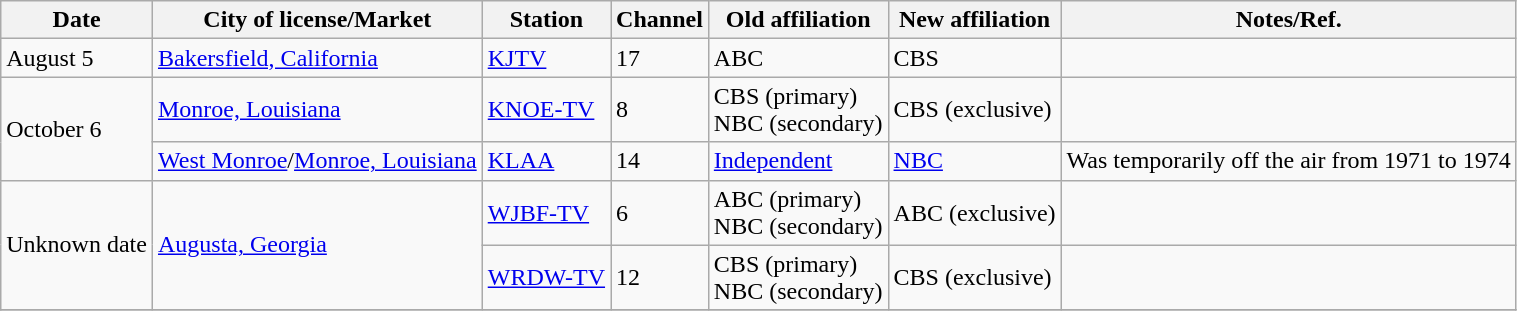<table class="wikitable sortable">
<tr>
<th>Date</th>
<th>City of license/Market</th>
<th>Station</th>
<th>Channel</th>
<th>Old affiliation</th>
<th>New affiliation</th>
<th>Notes/Ref.</th>
</tr>
<tr>
<td>August 5</td>
<td><a href='#'>Bakersfield, California</a></td>
<td><a href='#'>KJTV</a></td>
<td>17</td>
<td>ABC</td>
<td>CBS</td>
<td></td>
</tr>
<tr>
<td rowspan=2>October 6</td>
<td><a href='#'>Monroe, Louisiana</a></td>
<td><a href='#'>KNOE-TV</a></td>
<td>8</td>
<td>CBS (primary) <br> NBC (secondary)</td>
<td>CBS (exclusive)</td>
<td></td>
</tr>
<tr>
<td><a href='#'>West Monroe</a>/<a href='#'>Monroe, Louisiana</a></td>
<td><a href='#'>KLAA</a></td>
<td>14</td>
<td><a href='#'>Independent</a></td>
<td><a href='#'>NBC</a></td>
<td>Was temporarily off the air from 1971 to 1974</td>
</tr>
<tr>
<td rowspan=2>Unknown date</td>
<td rowspan=2><a href='#'>Augusta, Georgia</a></td>
<td><a href='#'>WJBF-TV</a></td>
<td>6</td>
<td>ABC (primary) <br> NBC (secondary)</td>
<td>ABC (exclusive)</td>
<td></td>
</tr>
<tr>
<td><a href='#'>WRDW-TV</a></td>
<td>12</td>
<td>CBS (primary) <br> NBC (secondary)</td>
<td>CBS (exclusive)</td>
<td></td>
</tr>
<tr>
</tr>
</table>
